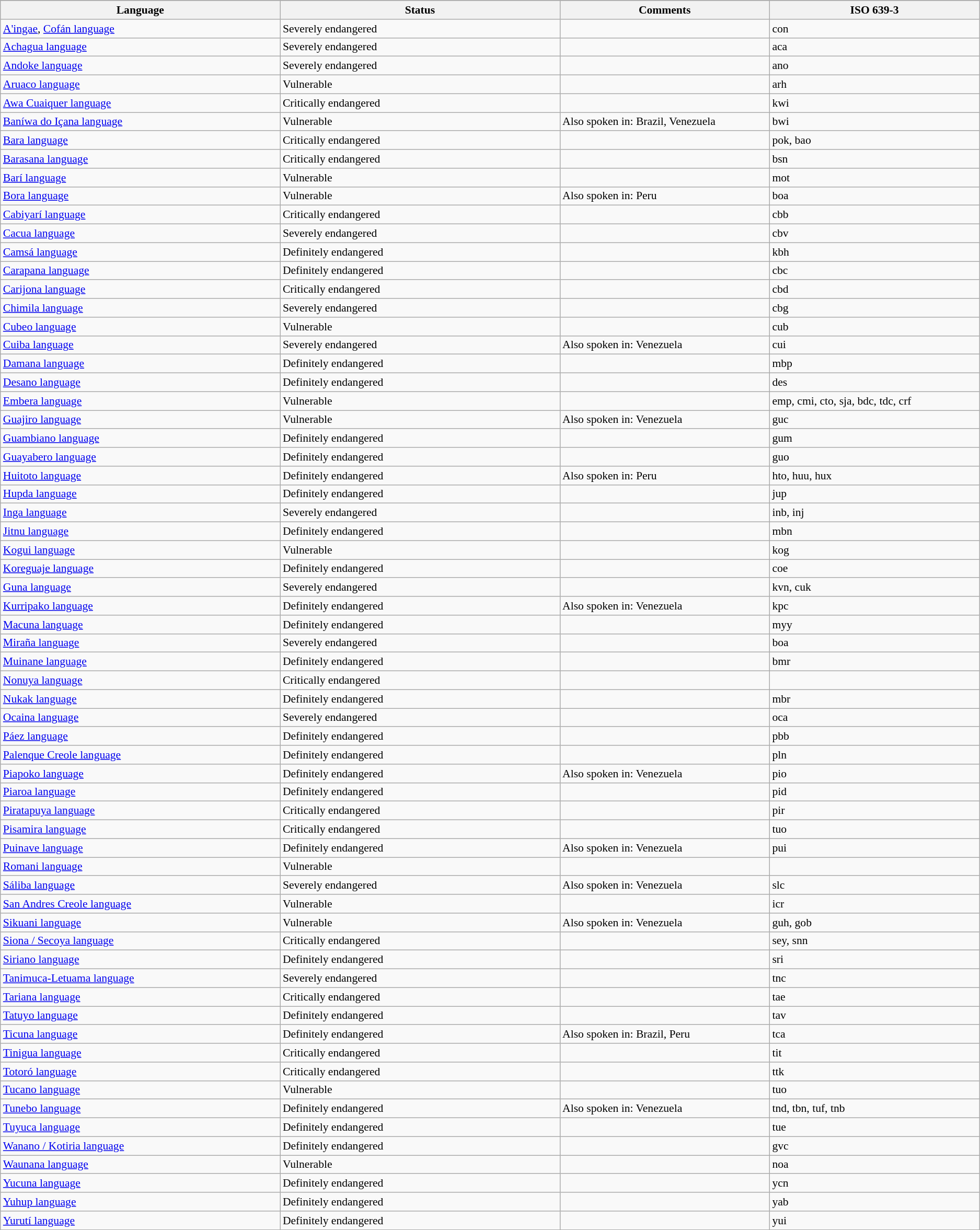<table class="wikitable sortable" align="center" style="font-size:90%">
<tr>
</tr>
<tr>
<th width="20%">Language</th>
<th width="20%">Status</th>
<th width="15%">Comments</th>
<th width="15%">ISO 639-3</th>
</tr>
<tr>
<td><a href='#'>A'ingae</a>, <a href='#'>Cofán language</a></td>
<td>Severely endangered</td>
<td> </td>
<td>con</td>
</tr>
<tr>
<td><a href='#'>Achagua language</a></td>
<td>Severely endangered</td>
<td> </td>
<td>aca</td>
</tr>
<tr>
<td><a href='#'>Andoke language</a></td>
<td>Severely endangered</td>
<td> </td>
<td>ano</td>
</tr>
<tr>
<td><a href='#'>Aruaco language</a></td>
<td>Vulnerable</td>
<td> </td>
<td>arh</td>
</tr>
<tr>
<td><a href='#'>Awa Cuaiquer language</a></td>
<td>Critically endangered</td>
<td> </td>
<td>kwi</td>
</tr>
<tr>
<td><a href='#'>Baníwa do Içana language</a></td>
<td>Vulnerable</td>
<td>Also spoken in: Brazil, Venezuela</td>
<td>bwi</td>
</tr>
<tr>
<td><a href='#'>Bara language</a></td>
<td>Critically endangered</td>
<td> </td>
<td>pok, bao</td>
</tr>
<tr>
<td><a href='#'>Barasana language</a></td>
<td>Critically endangered</td>
<td> </td>
<td>bsn</td>
</tr>
<tr>
<td><a href='#'>Barí language</a></td>
<td>Vulnerable</td>
<td> </td>
<td>mot</td>
</tr>
<tr>
<td><a href='#'>Bora language</a></td>
<td>Vulnerable</td>
<td>Also spoken in: Peru</td>
<td>boa</td>
</tr>
<tr>
<td><a href='#'>Cabiyarí language</a></td>
<td>Critically endangered</td>
<td> </td>
<td>cbb</td>
</tr>
<tr>
<td><a href='#'>Cacua language</a></td>
<td>Severely endangered</td>
<td> </td>
<td>cbv</td>
</tr>
<tr>
<td><a href='#'>Camsá language</a></td>
<td>Definitely endangered</td>
<td> </td>
<td>kbh</td>
</tr>
<tr>
<td><a href='#'>Carapana language</a></td>
<td>Definitely endangered</td>
<td> </td>
<td>cbc</td>
</tr>
<tr>
<td><a href='#'>Carijona language</a></td>
<td>Critically endangered</td>
<td> </td>
<td>cbd</td>
</tr>
<tr>
<td><a href='#'>Chimila language</a></td>
<td>Severely endangered</td>
<td> </td>
<td>cbg</td>
</tr>
<tr>
<td><a href='#'>Cubeo language</a></td>
<td>Vulnerable</td>
<td> </td>
<td>cub</td>
</tr>
<tr>
<td><a href='#'>Cuiba language</a></td>
<td>Severely endangered</td>
<td>Also spoken in: Venezuela</td>
<td>cui</td>
</tr>
<tr>
<td><a href='#'>Damana language</a></td>
<td>Definitely endangered</td>
<td> </td>
<td>mbp</td>
</tr>
<tr>
<td><a href='#'>Desano language</a></td>
<td>Definitely endangered</td>
<td> </td>
<td>des</td>
</tr>
<tr>
<td><a href='#'>Embera language</a></td>
<td>Vulnerable</td>
<td> </td>
<td>emp, cmi, cto, sja, bdc, tdc, crf</td>
</tr>
<tr>
<td><a href='#'>Guajiro language</a></td>
<td>Vulnerable</td>
<td>Also spoken in: Venezuela</td>
<td>guc</td>
</tr>
<tr>
<td><a href='#'>Guambiano language</a></td>
<td>Definitely endangered</td>
<td> </td>
<td>gum</td>
</tr>
<tr>
<td><a href='#'>Guayabero language</a></td>
<td>Definitely endangered</td>
<td> </td>
<td>guo</td>
</tr>
<tr>
<td><a href='#'>Huitoto language</a></td>
<td>Definitely endangered</td>
<td>Also spoken in: Peru</td>
<td>hto, huu, hux</td>
</tr>
<tr>
<td><a href='#'>Hupda language</a></td>
<td>Definitely endangered</td>
<td> </td>
<td>jup</td>
</tr>
<tr>
<td><a href='#'>Inga language</a></td>
<td>Severely endangered</td>
<td> </td>
<td>inb, inj</td>
</tr>
<tr>
<td><a href='#'>Jitnu language</a></td>
<td>Definitely endangered</td>
<td> </td>
<td>mbn</td>
</tr>
<tr>
<td><a href='#'>Kogui language</a></td>
<td>Vulnerable</td>
<td> </td>
<td>kog</td>
</tr>
<tr>
<td><a href='#'>Koreguaje language</a></td>
<td>Definitely endangered</td>
<td> </td>
<td>coe</td>
</tr>
<tr>
<td><a href='#'>Guna language</a></td>
<td>Severely endangered</td>
<td> </td>
<td>kvn, cuk</td>
</tr>
<tr>
<td><a href='#'>Kurripako language</a></td>
<td>Definitely endangered</td>
<td>Also spoken in: Venezuela</td>
<td>kpc</td>
</tr>
<tr>
<td><a href='#'>Macuna language</a></td>
<td>Definitely endangered</td>
<td> </td>
<td>myy</td>
</tr>
<tr>
<td><a href='#'>Miraña language</a></td>
<td>Severely endangered</td>
<td> </td>
<td>boa</td>
</tr>
<tr>
<td><a href='#'>Muinane language</a></td>
<td>Definitely endangered</td>
<td> </td>
<td>bmr</td>
</tr>
<tr>
<td><a href='#'>Nonuya language</a></td>
<td>Critically endangered</td>
<td> </td>
<td> </td>
</tr>
<tr>
<td><a href='#'>Nukak language</a></td>
<td>Definitely endangered</td>
<td> </td>
<td>mbr</td>
</tr>
<tr>
<td><a href='#'>Ocaina language</a></td>
<td>Severely endangered</td>
<td> </td>
<td>oca</td>
</tr>
<tr>
<td><a href='#'>Páez language</a></td>
<td>Definitely endangered</td>
<td> </td>
<td>pbb</td>
</tr>
<tr>
<td><a href='#'>Palenque Creole language</a></td>
<td>Definitely endangered</td>
<td> </td>
<td>pln</td>
</tr>
<tr>
<td><a href='#'>Piapoko language</a></td>
<td>Definitely endangered</td>
<td>Also spoken in: Venezuela</td>
<td>pio</td>
</tr>
<tr>
<td><a href='#'>Piaroa language</a></td>
<td>Definitely endangered</td>
<td> </td>
<td>pid</td>
</tr>
<tr>
<td><a href='#'>Piratapuya language</a></td>
<td>Critically endangered</td>
<td> </td>
<td>pir</td>
</tr>
<tr>
<td><a href='#'>Pisamira language</a></td>
<td>Critically endangered</td>
<td> </td>
<td>tuo</td>
</tr>
<tr>
<td><a href='#'>Puinave language</a></td>
<td>Definitely endangered</td>
<td>Also spoken in: Venezuela</td>
<td>pui</td>
</tr>
<tr>
<td><a href='#'>Romani language</a></td>
<td>Vulnerable</td>
<td> </td>
<td> </td>
</tr>
<tr>
<td><a href='#'>Sáliba language</a></td>
<td>Severely endangered</td>
<td>Also spoken in: Venezuela</td>
<td>slc</td>
</tr>
<tr>
<td><a href='#'>San Andres Creole language</a></td>
<td>Vulnerable</td>
<td> </td>
<td>icr</td>
</tr>
<tr>
<td><a href='#'>Sikuani language</a></td>
<td>Vulnerable</td>
<td>Also spoken in: Venezuela</td>
<td>guh, gob</td>
</tr>
<tr>
<td><a href='#'>Siona / Secoya language</a></td>
<td>Critically endangered</td>
<td> </td>
<td>sey, snn</td>
</tr>
<tr>
<td><a href='#'>Siriano language</a></td>
<td>Definitely endangered</td>
<td> </td>
<td>sri</td>
</tr>
<tr>
<td><a href='#'>Tanimuca-Letuama language</a></td>
<td>Severely endangered</td>
<td> </td>
<td>tnc</td>
</tr>
<tr>
<td><a href='#'>Tariana language</a></td>
<td>Critically endangered</td>
<td> </td>
<td>tae</td>
</tr>
<tr>
<td><a href='#'>Tatuyo language</a></td>
<td>Definitely endangered</td>
<td> </td>
<td>tav</td>
</tr>
<tr>
<td><a href='#'>Ticuna language</a></td>
<td>Definitely endangered</td>
<td>Also spoken in: Brazil, Peru</td>
<td>tca</td>
</tr>
<tr>
<td><a href='#'>Tinigua language</a></td>
<td>Critically endangered</td>
<td> </td>
<td>tit</td>
</tr>
<tr>
<td><a href='#'>Totoró language</a></td>
<td>Critically endangered</td>
<td> </td>
<td>ttk</td>
</tr>
<tr>
<td><a href='#'>Tucano language</a></td>
<td>Vulnerable</td>
<td> </td>
<td>tuo</td>
</tr>
<tr>
<td><a href='#'>Tunebo language</a></td>
<td>Definitely endangered</td>
<td>Also spoken in: Venezuela</td>
<td>tnd, tbn, tuf, tnb</td>
</tr>
<tr>
<td><a href='#'>Tuyuca language</a></td>
<td>Definitely endangered</td>
<td> </td>
<td>tue</td>
</tr>
<tr>
<td><a href='#'>Wanano / Kotiria language</a></td>
<td>Definitely endangered</td>
<td> </td>
<td>gvc</td>
</tr>
<tr>
<td><a href='#'>Waunana language</a></td>
<td>Vulnerable</td>
<td> </td>
<td>noa</td>
</tr>
<tr>
<td><a href='#'>Yucuna language</a></td>
<td>Definitely endangered</td>
<td> </td>
<td>ycn</td>
</tr>
<tr>
<td><a href='#'>Yuhup language</a></td>
<td>Definitely endangered</td>
<td> </td>
<td>yab</td>
</tr>
<tr>
<td><a href='#'>Yurutí language</a></td>
<td>Definitely endangered</td>
<td> </td>
<td>yui</td>
</tr>
<tr>
</tr>
</table>
